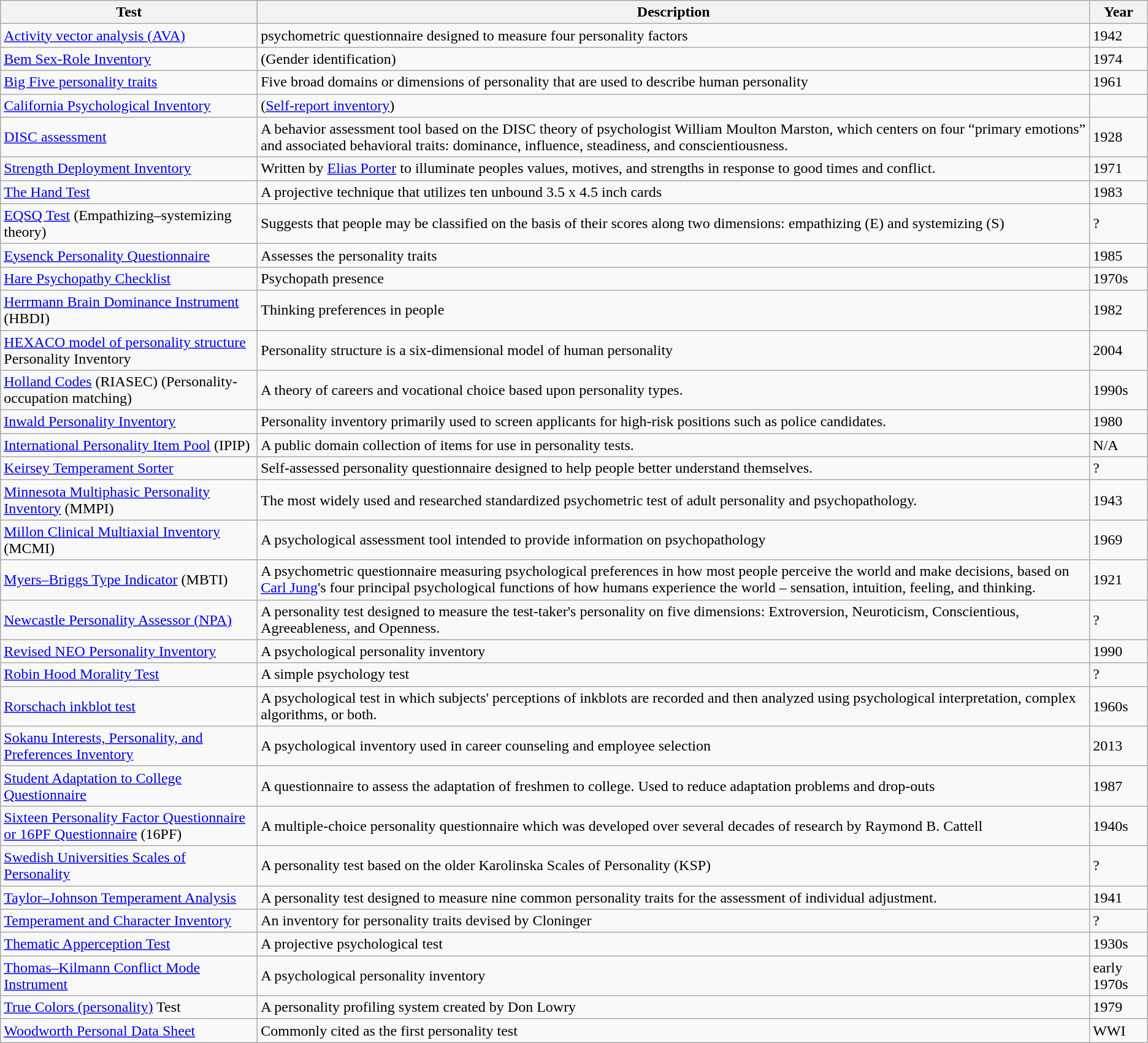<table class="wikitable sortable">
<tr>
<th>Test</th>
<th>Description</th>
<th>Year</th>
</tr>
<tr>
<td><a href='#'>Activity vector analysis (AVA)</a></td>
<td>psychometric questionnaire designed to measure four personality factors</td>
<td>1942</td>
</tr>
<tr>
<td><a href='#'>Bem Sex-Role Inventory</a></td>
<td>(Gender identification)</td>
<td>1974</td>
</tr>
<tr>
<td><a href='#'>Big Five personality traits</a></td>
<td>Five broad domains or dimensions of personality that are used to describe human personality</td>
<td>1961</td>
</tr>
<tr>
<td><a href='#'>California Psychological Inventory</a></td>
<td>(<a href='#'>Self-report inventory</a>)</td>
<td></td>
</tr>
<tr>
<td><a href='#'>DISC assessment</a></td>
<td>A behavior assessment tool based on the DISC theory of psychologist William Moulton Marston, which centers on four “primary emotions” and associated behavioral traits: dominance, influence, steadiness, and conscientiousness.</td>
<td>1928</td>
</tr>
<tr>
<td><a href='#'>Strength Deployment Inventory</a></td>
<td>Written by <a href='#'>Elias Porter</a> to illuminate peoples values, motives, and strengths in response to good times and conflict.</td>
<td>1971</td>
</tr>
<tr>
<td><a href='#'>The Hand Test</a></td>
<td>A projective technique that utilizes ten unbound 3.5 x 4.5 inch cards</td>
<td>1983</td>
</tr>
<tr>
<td><a href='#'>EQSQ Test</a> (Empathizing–systemizing theory)</td>
<td>Suggests that people may be classified on the basis of their scores along two dimensions: empathizing (E) and systemizing (S)</td>
<td>?</td>
</tr>
<tr>
<td><a href='#'>Eysenck Personality Questionnaire</a></td>
<td>Assesses the personality traits</td>
<td>1985</td>
</tr>
<tr>
<td><a href='#'>Hare Psychopathy Checklist</a></td>
<td>Psychopath presence</td>
<td>1970s</td>
</tr>
<tr>
<td><a href='#'>Herrmann Brain Dominance Instrument</a> (HBDI)</td>
<td>Thinking preferences in people</td>
<td>1982</td>
</tr>
<tr>
<td><a href='#'>HEXACO model of personality structure</a> Personality Inventory</td>
<td>Personality structure is a six-dimensional model of human personality</td>
<td>2004</td>
</tr>
<tr>
<td><a href='#'>Holland Codes</a> (RIASEC) (Personality-occupation matching)</td>
<td>A theory of careers and vocational choice based upon personality types.</td>
<td>1990s</td>
</tr>
<tr>
<td><a href='#'>Inwald Personality Inventory</a></td>
<td>Personality inventory primarily used to screen applicants for high-risk positions such as police candidates.</td>
<td>1980</td>
</tr>
<tr>
<td><a href='#'>International Personality Item Pool</a> (IPIP)</td>
<td>A public domain collection of items for use in personality tests.</td>
<td>N/A</td>
</tr>
<tr>
<td><a href='#'>Keirsey Temperament Sorter</a></td>
<td>Self-assessed personality questionnaire designed to help people better understand themselves.</td>
<td>?</td>
</tr>
<tr>
<td><a href='#'>Minnesota Multiphasic Personality Inventory</a> (MMPI)</td>
<td>The most widely used and researched standardized psychometric test of adult personality and psychopathology.</td>
<td>1943</td>
</tr>
<tr>
<td><a href='#'>Millon Clinical Multiaxial Inventory</a> (MCMI)</td>
<td>A psychological assessment tool intended to provide information on psychopathology</td>
<td>1969</td>
</tr>
<tr>
<td><a href='#'>Myers–Briggs Type Indicator</a> (MBTI)</td>
<td>A psychometric questionnaire measuring psychological preferences in how most people perceive the world and make decisions, based on <a href='#'>Carl Jung</a>'s four principal psychological functions of how humans experience the world – sensation, intuition, feeling, and thinking.</td>
<td>1921</td>
</tr>
<tr>
<td><a href='#'>Newcastle Personality Assessor (NPA)</a></td>
<td>A personality test designed to measure the test-taker's personality on five dimensions: Extroversion, Neuroticism, Conscientious, Agreeableness, and Openness.</td>
<td>?</td>
</tr>
<tr>
<td><a href='#'>Revised NEO Personality Inventory</a></td>
<td>A psychological personality inventory</td>
<td>1990</td>
</tr>
<tr>
<td><a href='#'>Robin Hood Morality Test</a></td>
<td>A simple psychology test</td>
<td>?</td>
</tr>
<tr>
<td><a href='#'>Rorschach inkblot test</a></td>
<td>A psychological test in which subjects' perceptions of inkblots are recorded and then analyzed using psychological interpretation, complex algorithms, or both.</td>
<td>1960s</td>
</tr>
<tr>
<td><a href='#'>Sokanu Interests, Personality, and Preferences Inventory</a></td>
<td>A psychological inventory used in career counseling and employee selection</td>
<td>2013</td>
</tr>
<tr>
<td><a href='#'>Student Adaptation to College Questionnaire</a></td>
<td>A questionnaire to assess the adaptation of freshmen to college. Used to reduce adaptation problems and drop-outs</td>
<td>1987</td>
</tr>
<tr>
<td><a href='#'>Sixteen Personality Factor Questionnaire or 16PF Questionnaire</a> (16PF)</td>
<td>A multiple-choice personality questionnaire which was developed over several decades of research by Raymond B. Cattell</td>
<td>1940s</td>
</tr>
<tr>
<td><a href='#'>Swedish Universities Scales of Personality</a></td>
<td>A personality test based on the older Karolinska Scales of Personality (KSP)</td>
<td>?</td>
</tr>
<tr>
<td><a href='#'>Taylor–Johnson Temperament Analysis</a></td>
<td>A personality test designed to measure nine common personality traits for the assessment of individual adjustment.</td>
<td>1941</td>
</tr>
<tr>
<td><a href='#'>Temperament and Character Inventory</a></td>
<td>An inventory for personality traits devised by Cloninger</td>
<td>?</td>
</tr>
<tr>
<td><a href='#'>Thematic Apperception Test</a></td>
<td>A projective psychological test</td>
<td>1930s</td>
</tr>
<tr>
<td><a href='#'>Thomas–Kilmann Conflict Mode Instrument</a></td>
<td>A psychological personality inventory</td>
<td>early 1970s</td>
</tr>
<tr>
<td><a href='#'>True Colors (personality)</a> Test</td>
<td>A personality profiling system created by Don Lowry</td>
<td>1979</td>
</tr>
<tr>
<td><a href='#'>Woodworth Personal Data Sheet</a></td>
<td>Commonly cited as the first personality test</td>
<td>WWI</td>
</tr>
</table>
